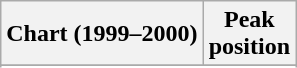<table class="wikitable sortable">
<tr>
<th align="left">Chart (1999–2000)</th>
<th align="center">Peak<br>position</th>
</tr>
<tr>
</tr>
<tr>
</tr>
</table>
